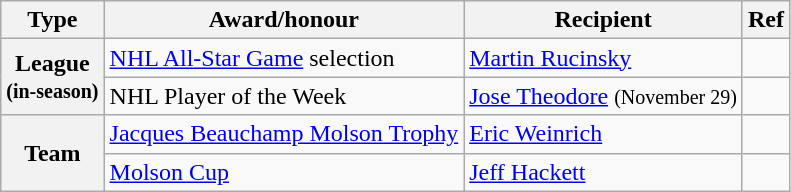<table class="wikitable">
<tr>
<th scope="col">Type</th>
<th scope="col">Award/honour</th>
<th scope="col">Recipient</th>
<th scope="col">Ref</th>
</tr>
<tr>
<th scope="row" rowspan="2">League<br><small>(in-season)</small></th>
<td><a href='#'>NHL All-Star Game</a> selection</td>
<td><a href='#'>Martin Rucinsky</a></td>
<td></td>
</tr>
<tr>
<td>NHL Player of the Week</td>
<td><a href='#'>Jose Theodore</a> <small>(November 29)</small></td>
<td></td>
</tr>
<tr>
<th scope="row" rowspan="2">Team</th>
<td><a href='#'>Jacques Beauchamp Molson Trophy</a></td>
<td><a href='#'>Eric Weinrich</a></td>
<td></td>
</tr>
<tr>
<td><a href='#'>Molson Cup</a></td>
<td><a href='#'>Jeff Hackett</a></td>
<td></td>
</tr>
</table>
